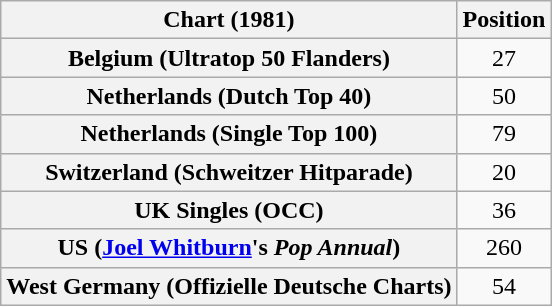<table class="wikitable sortable plainrowheaders" style="text-align:center">
<tr>
<th>Chart (1981)</th>
<th>Position</th>
</tr>
<tr>
<th scope="row">Belgium (Ultratop 50 Flanders)</th>
<td>27</td>
</tr>
<tr>
<th scope="row">Netherlands (Dutch Top 40)</th>
<td>50</td>
</tr>
<tr>
<th scope="row">Netherlands (Single Top 100)</th>
<td>79</td>
</tr>
<tr>
<th scope="row">Switzerland (Schweitzer Hitparade)</th>
<td>20</td>
</tr>
<tr>
<th scope="row">UK Singles (OCC)</th>
<td>36</td>
</tr>
<tr>
<th scope="row">US (<a href='#'>Joel Whitburn</a>'s <em>Pop Annual</em>)</th>
<td>260</td>
</tr>
<tr>
<th scope="row">West Germany (Offizielle Deutsche Charts)</th>
<td>54</td>
</tr>
</table>
